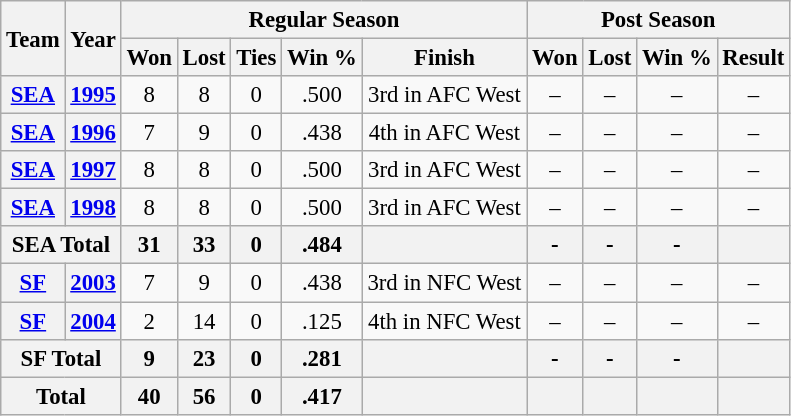<table class="wikitable" style="font-size: 95%; text-align:center;">
<tr>
<th rowspan="2">Team</th>
<th rowspan="2">Year</th>
<th colspan="5">Regular Season</th>
<th colspan="4">Post Season</th>
</tr>
<tr>
<th>Won</th>
<th>Lost</th>
<th>Ties</th>
<th>Win %</th>
<th>Finish</th>
<th>Won</th>
<th>Lost</th>
<th>Win %</th>
<th>Result</th>
</tr>
<tr>
<th><a href='#'>SEA</a></th>
<th><a href='#'>1995</a></th>
<td>8</td>
<td>8</td>
<td>0</td>
<td>.500</td>
<td>3rd in AFC West</td>
<td>–</td>
<td>–</td>
<td>–</td>
<td>–</td>
</tr>
<tr>
<th><a href='#'>SEA</a></th>
<th><a href='#'>1996</a></th>
<td>7</td>
<td>9</td>
<td>0</td>
<td>.438</td>
<td>4th in AFC West</td>
<td>–</td>
<td>–</td>
<td>–</td>
<td>–</td>
</tr>
<tr>
<th><a href='#'>SEA</a></th>
<th><a href='#'>1997</a></th>
<td>8</td>
<td>8</td>
<td>0</td>
<td>.500</td>
<td>3rd in AFC West</td>
<td>–</td>
<td>–</td>
<td>–</td>
<td>–</td>
</tr>
<tr>
<th><a href='#'>SEA</a></th>
<th><a href='#'>1998</a></th>
<td>8</td>
<td>8</td>
<td>0</td>
<td>.500</td>
<td>3rd in AFC West</td>
<td>–</td>
<td>–</td>
<td>–</td>
<td>–</td>
</tr>
<tr>
<th colspan="2">SEA Total</th>
<th>31</th>
<th>33</th>
<th>0</th>
<th>.484</th>
<th></th>
<th>-</th>
<th>-</th>
<th>-</th>
<th></th>
</tr>
<tr>
<th><a href='#'>SF</a></th>
<th><a href='#'>2003</a></th>
<td>7</td>
<td>9</td>
<td>0</td>
<td>.438</td>
<td>3rd in NFC West</td>
<td>–</td>
<td>–</td>
<td>–</td>
<td>–</td>
</tr>
<tr>
<th><a href='#'>SF</a></th>
<th><a href='#'>2004</a></th>
<td>2</td>
<td>14</td>
<td>0</td>
<td>.125</td>
<td>4th in NFC West</td>
<td>–</td>
<td>–</td>
<td>–</td>
<td>–</td>
</tr>
<tr>
<th colspan="2">SF Total</th>
<th>9</th>
<th>23</th>
<th>0</th>
<th>.281</th>
<th></th>
<th>-</th>
<th>-</th>
<th>-</th>
<th></th>
</tr>
<tr>
<th colspan="2">Total</th>
<th>40</th>
<th>56</th>
<th>0</th>
<th>.417</th>
<th></th>
<th></th>
<th></th>
<th></th>
<th></th>
</tr>
</table>
